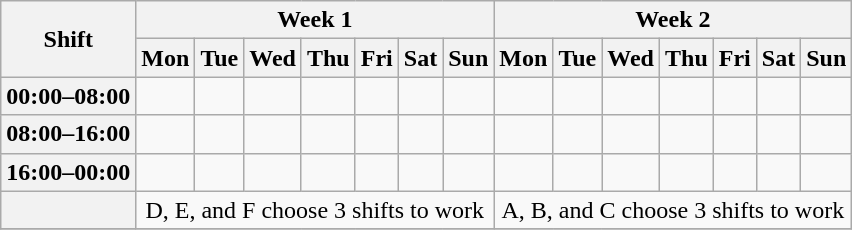<table class="wikitable" style="text-align: center;">
<tr>
<th rowspan=2>Shift</th>
<th colspan=7>Week 1</th>
<th colspan=7>Week 2</th>
</tr>
<tr>
<th>Mon</th>
<th>Tue</th>
<th>Wed</th>
<th>Thu</th>
<th>Fri</th>
<th>Sat</th>
<th>Sun</th>
<th>Mon</th>
<th>Tue</th>
<th>Wed</th>
<th>Thu</th>
<th>Fri</th>
<th>Sat</th>
<th>Sun</th>
</tr>
<tr>
<th>00:00–08:00</th>
<td></td>
<td></td>
<td></td>
<td></td>
<td></td>
<td></td>
<td></td>
<td></td>
<td></td>
<td></td>
<td></td>
<td></td>
<td></td>
<td></td>
</tr>
<tr>
<th>08:00–16:00</th>
<td></td>
<td></td>
<td></td>
<td></td>
<td></td>
<td></td>
<td></td>
<td></td>
<td></td>
<td></td>
<td></td>
<td></td>
<td></td>
<td></td>
</tr>
<tr>
<th>16:00–00:00</th>
<td></td>
<td></td>
<td></td>
<td></td>
<td></td>
<td></td>
<td></td>
<td></td>
<td></td>
<td></td>
<td></td>
<td></td>
<td></td>
<td></td>
</tr>
<tr>
<th></th>
<td colspan=7>D, E, and F choose 3 shifts to work</td>
<td colspan=7>A, B, and C choose 3 shifts to work</td>
</tr>
<tr>
</tr>
</table>
